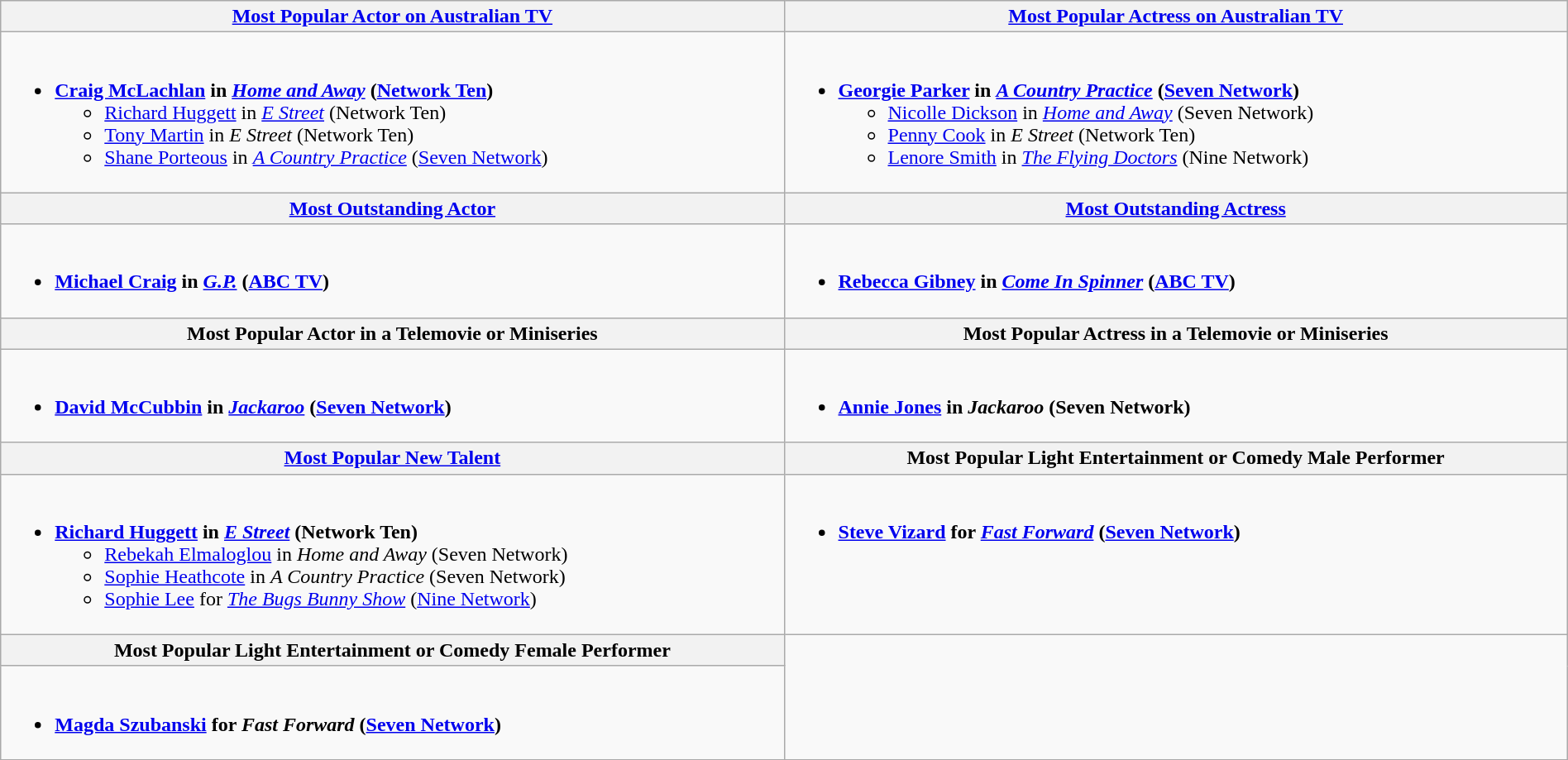<table class=wikitable width="100%">
<tr>
<th width="25%"><a href='#'>Most Popular Actor on Australian TV</a></th>
<th width="25%"><a href='#'>Most Popular Actress on Australian TV</a></th>
</tr>
<tr>
<td valign="top"><br><ul><li><strong><a href='#'>Craig McLachlan</a> in <em><a href='#'>Home and Away</a></em> (<a href='#'>Network Ten</a>)</strong><ul><li><a href='#'>Richard Huggett</a> in <em><a href='#'>E Street</a></em> (Network Ten)</li><li><a href='#'>Tony Martin</a> in <em>E Street</em> (Network Ten)</li><li><a href='#'>Shane Porteous</a> in <em><a href='#'>A Country Practice</a></em> (<a href='#'>Seven Network</a>)</li></ul></li></ul></td>
<td valign="top"><br><ul><li><strong><a href='#'>Georgie Parker</a> in <em><a href='#'>A Country Practice</a></em> (<a href='#'>Seven Network</a>)</strong><ul><li><a href='#'>Nicolle Dickson</a> in <em><a href='#'>Home and Away</a></em> (Seven Network)</li><li><a href='#'>Penny Cook</a> in <em>E Street</em> (Network Ten)</li><li><a href='#'>Lenore Smith</a> in <em><a href='#'>The Flying Doctors</a></em> (Nine Network)</li></ul></li></ul></td>
</tr>
<tr>
<th width="50%"><a href='#'>Most Outstanding Actor</a></th>
<th width="50%"><a href='#'>Most Outstanding Actress</a></th>
</tr>
<tr>
<td valign="top"><br><ul><li><strong><a href='#'>Michael Craig</a> in <em><a href='#'>G.P.</a></em> (<a href='#'>ABC TV</a>)</strong></li></ul></td>
<td valign="top"><br><ul><li><strong><a href='#'>Rebecca Gibney</a> in <em><a href='#'>Come In Spinner</a></em> (<a href='#'>ABC TV</a>)</strong></li></ul></td>
</tr>
<tr>
<th width="50%">Most Popular Actor in a Telemovie or Miniseries</th>
<th width="50%">Most Popular Actress in a Telemovie or Miniseries</th>
</tr>
<tr>
<td valign="top"><br><ul><li><strong><a href='#'>David McCubbin</a> in <em><a href='#'>Jackaroo</a></em> (<a href='#'>Seven Network</a>)</strong></li></ul></td>
<td valign="top"><br><ul><li><strong><a href='#'>Annie Jones</a> in <em>Jackaroo</em> (Seven Network)</strong></li></ul></td>
</tr>
<tr>
<th width="50%"><a href='#'>Most Popular New Talent</a></th>
<th width="50%">Most Popular Light Entertainment or Comedy Male Performer</th>
</tr>
<tr>
<td valign="top"><br><ul><li><strong><a href='#'>Richard Huggett</a> in <em><a href='#'>E Street</a></em> (Network Ten)</strong><ul><li><a href='#'>Rebekah Elmaloglou</a> in <em>Home and Away</em> (Seven Network)</li><li><a href='#'>Sophie Heathcote</a> in <em>A Country Practice</em> (Seven Network)</li><li><a href='#'>Sophie Lee</a> for <em><a href='#'>The Bugs Bunny Show</a></em> (<a href='#'>Nine Network</a>)</li></ul></li></ul></td>
<td valign="top"><br><ul><li><strong><a href='#'>Steve Vizard</a> for <em><a href='#'>Fast Forward</a></em> (<a href='#'>Seven Network</a>)</strong></li></ul></td>
</tr>
<tr>
<th width="50%">Most Popular Light Entertainment or Comedy Female Performer</th>
</tr>
<tr>
<td valign="top"><br><ul><li><strong><a href='#'>Magda Szubanski</a> for <em>Fast Forward</em> (<a href='#'>Seven Network</a>)</strong></li></ul></td>
</tr>
<tr>
</tr>
</table>
